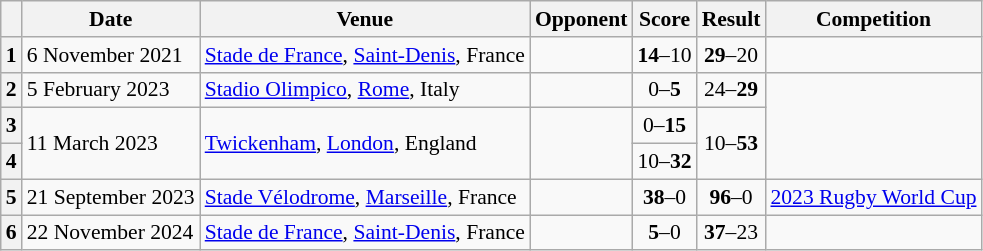<table class="wikitable plainrowheaders" style="font-size:90%;">
<tr>
<th scope=col></th>
<th scope=col data-sort-type=date>Date</th>
<th scope=col>Venue</th>
<th scope=col>Opponent</th>
<th scope=col>Score</th>
<th scope=col>Result</th>
<th scope=col>Competition</th>
</tr>
<tr>
<th scope=row>1</th>
<td>6 November 2021</td>
<td><a href='#'>Stade de France</a>, <a href='#'>Saint-Denis</a>, France</td>
<td></td>
<td align=center><strong>14</strong>–10</td>
<td align=center><strong>29</strong>–20</td>
<td></td>
</tr>
<tr>
<th scope=row>2</th>
<td>5 February 2023</td>
<td><a href='#'>Stadio Olimpico</a>, <a href='#'>Rome</a>, Italy</td>
<td></td>
<td align=center>0–<strong>5</strong></td>
<td align=center>24–<strong>29</strong></td>
<td rowspan=3></td>
</tr>
<tr>
<th scope=row>3</th>
<td rowspan=2>11 March 2023</td>
<td rowspan=2><a href='#'>Twickenham</a>, <a href='#'>London</a>, England</td>
<td rowspan=2></td>
<td align=center>0–<strong>15</strong></td>
<td rowspan=2 style="text-align:center;">10–<strong>53</strong></td>
</tr>
<tr>
<th scope=row>4</th>
<td align=center>10–<strong>32</strong></td>
</tr>
<tr>
<th scope=row>5</th>
<td>21 September 2023</td>
<td><a href='#'>Stade Vélodrome</a>, <a href='#'>Marseille</a>, France</td>
<td></td>
<td align=center><strong>38</strong>–0</td>
<td align=center><strong>96</strong>–0</td>
<td><a href='#'>2023 Rugby World Cup</a></td>
</tr>
<tr>
<th scope=row>6</th>
<td>22 November 2024</td>
<td><a href='#'>Stade de France</a>, <a href='#'>Saint-Denis</a>, France</td>
<td></td>
<td align=center><strong>5</strong>–0</td>
<td align=center><strong>37</strong>–23</td>
<td></td>
</tr>
</table>
